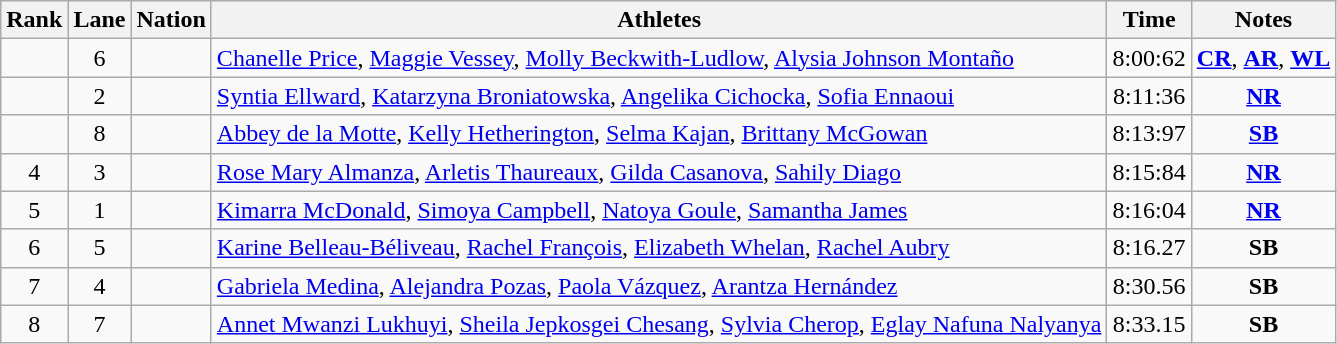<table class="wikitable sortable" style="text-align:center">
<tr>
<th>Rank</th>
<th>Lane</th>
<th>Nation</th>
<th>Athletes</th>
<th>Time</th>
<th>Notes</th>
</tr>
<tr>
<td></td>
<td>6</td>
<td align=left></td>
<td align=left><a href='#'>Chanelle Price</a>, <a href='#'>Maggie Vessey</a>, <a href='#'>Molly Beckwith-Ludlow</a>, <a href='#'>Alysia Johnson Montaño</a></td>
<td>8:00:62</td>
<td><strong><a href='#'>CR</a></strong>, <strong><a href='#'>AR</a></strong>, <strong><a href='#'>WL</a></strong></td>
</tr>
<tr>
<td></td>
<td>2</td>
<td align=left></td>
<td align=left><a href='#'>Syntia Ellward</a>, <a href='#'>Katarzyna Broniatowska</a>, <a href='#'>Angelika Cichocka</a>, <a href='#'>Sofia Ennaoui</a></td>
<td>8:11:36</td>
<td><strong><a href='#'>NR</a></strong></td>
</tr>
<tr>
<td></td>
<td>8</td>
<td align=left></td>
<td align=left><a href='#'>Abbey de la Motte</a>, <a href='#'>Kelly Hetherington</a>, <a href='#'>Selma Kajan</a>, <a href='#'>Brittany McGowan</a></td>
<td>8:13:97</td>
<td><strong><a href='#'>SB</a></strong></td>
</tr>
<tr>
<td>4</td>
<td>3</td>
<td align=left></td>
<td align=left><a href='#'>Rose Mary Almanza</a>, <a href='#'>Arletis Thaureaux</a>, <a href='#'>Gilda Casanova</a>, <a href='#'>Sahily Diago</a></td>
<td>8:15:84</td>
<td><strong><a href='#'>NR</a></strong></td>
</tr>
<tr>
<td>5</td>
<td>1</td>
<td align=left></td>
<td align=left><a href='#'>Kimarra McDonald</a>, <a href='#'>Simoya Campbell</a>, <a href='#'>Natoya Goule</a>, <a href='#'>Samantha James</a></td>
<td>8:16:04</td>
<td><strong><a href='#'>NR</a></strong></td>
</tr>
<tr>
<td>6</td>
<td>5</td>
<td align=left></td>
<td align=left><a href='#'>Karine Belleau-Béliveau</a>, <a href='#'>Rachel François</a>, <a href='#'>Elizabeth Whelan</a>, <a href='#'>Rachel Aubry</a></td>
<td>8:16.27</td>
<td><strong>SB</strong></td>
</tr>
<tr>
<td>7</td>
<td>4</td>
<td align=left></td>
<td align=left><a href='#'>Gabriela Medina</a>, <a href='#'>Alejandra Pozas</a>, <a href='#'>Paola Vázquez</a>, <a href='#'>Arantza Hernández</a></td>
<td>8:30.56</td>
<td><strong>SB</strong></td>
</tr>
<tr>
<td>8</td>
<td>7</td>
<td align=left></td>
<td align=left><a href='#'>Annet Mwanzi Lukhuyi</a>, <a href='#'>Sheila Jepkosgei Chesang</a>, <a href='#'>Sylvia Cherop</a>, <a href='#'>Eglay Nafuna Nalyanya</a></td>
<td>8:33.15</td>
<td><strong>SB</strong></td>
</tr>
</table>
